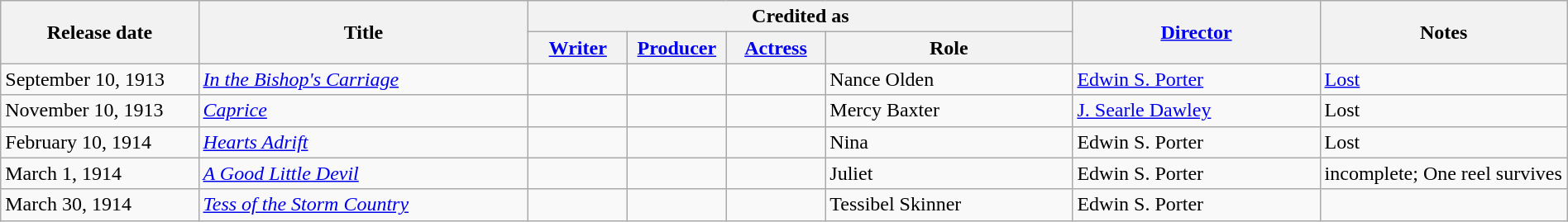<table class="wikitable sortable sticky-header-multi" style="width: 100%; margin-right: 0;">
<tr>
<th scope="col" width="12%" rowspan="2">Release date</th>
<th scope="col" width="20%" rowspan="2">Title</th>
<th scope="col" colspan="4">Credited as</th>
<th scope="col" width="15%" rowspan="2"><a href='#'>Director</a></th>
<th scope="col" width="15%" rowspan="2">Notes</th>
</tr>
<tr>
<th width="6%"><a href='#'>Writer</a></th>
<th width="6%"><a href='#'>Producer</a></th>
<th width="6%"><a href='#'>Actress</a></th>
<th width="15%">Role</th>
</tr>
<tr>
<td>September 10, 1913</td>
<td scope="row"><em><a href='#'>In the Bishop's Carriage</a></em></td>
<td></td>
<td></td>
<td></td>
<td>Nance Olden</td>
<td><a href='#'>Edwin S. Porter</a></td>
<td><a href='#'>Lost</a></td>
</tr>
<tr>
<td>November 10, 1913</td>
<td scope="row"><em><a href='#'>Caprice</a></em></td>
<td></td>
<td></td>
<td></td>
<td>Mercy Baxter</td>
<td><a href='#'>J. Searle Dawley</a></td>
<td>Lost</td>
</tr>
<tr>
<td>February 10, 1914</td>
<td scope="row"><em><a href='#'>Hearts Adrift</a></em></td>
<td></td>
<td></td>
<td></td>
<td>Nina</td>
<td>Edwin S. Porter</td>
<td>Lost</td>
</tr>
<tr>
<td>March 1, 1914</td>
<td scope="row" data-sort-value="Good Little Devil, A"><em><a href='#'>A Good Little Devil</a></em></td>
<td></td>
<td></td>
<td></td>
<td>Juliet</td>
<td>Edwin S. Porter</td>
<td>incomplete; One reel survives</td>
</tr>
<tr>
<td>March 30, 1914</td>
<td scope="row"><em><a href='#'>Tess of the Storm Country</a></em></td>
<td></td>
<td></td>
<td></td>
<td>Tessibel Skinner</td>
<td>Edwin S. Porter</td>
<td></td>
</tr>
</table>
